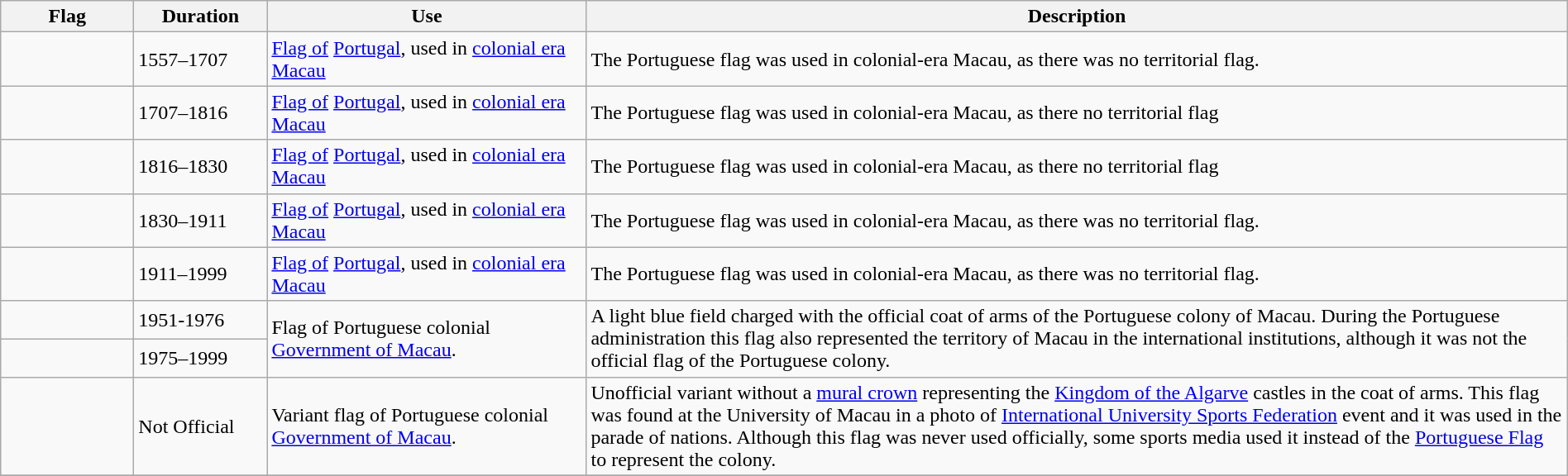<table class="wikitable" width="100%">
<tr>
<th width="100px">Flag</th>
<th width="100px">Duration</th>
<th width="250px">Use</th>
<th style="min-width:250px">Description</th>
</tr>
<tr>
<td></td>
<td>1557–1707</td>
<td><a href='#'>Flag of</a> <a href='#'>Portugal</a>, used in <a href='#'>colonial era</a> <a href='#'>Macau</a></td>
<td>The Portuguese flag was used in colonial-era Macau, as there was no territorial flag.</td>
</tr>
<tr>
<td></td>
<td>1707–1816</td>
<td><a href='#'>Flag of</a> <a href='#'>Portugal</a>, used in <a href='#'>colonial era</a> <a href='#'>Macau</a></td>
<td>The Portuguese flag was used in colonial-era Macau, as there no territorial flag</td>
</tr>
<tr>
<td></td>
<td>1816–1830</td>
<td><a href='#'>Flag of</a> <a href='#'>Portugal</a>, used in <a href='#'>colonial era</a> <a href='#'>Macau</a></td>
<td>The Portuguese flag was used in colonial-era Macau, as there no territorial flag</td>
</tr>
<tr>
<td></td>
<td>1830–1911</td>
<td><a href='#'>Flag of</a> <a href='#'>Portugal</a>, used in <a href='#'>colonial era</a> <a href='#'>Macau</a></td>
<td>The Portuguese flag was used in colonial-era Macau, as there was no territorial flag.</td>
</tr>
<tr>
<td></td>
<td>1911–1999</td>
<td><a href='#'>Flag of</a> <a href='#'>Portugal</a>, used in <a href='#'>colonial era</a> <a href='#'>Macau</a></td>
<td>The Portuguese flag was used in colonial-era Macau, as there was no territorial flag.</td>
</tr>
<tr>
<td></td>
<td>1951-1976</td>
<td rowspan="2">Flag of Portuguese colonial <a href='#'>Government of Macau</a>.</td>
<td rowspan="2">A light blue field charged with the official coat of arms of the Portuguese colony of Macau. During the Portuguese administration this flag also represented the territory of Macau in the international institutions, although it was not the official flag of the Portuguese colony.</td>
</tr>
<tr>
<td></td>
<td>1975–1999</td>
</tr>
<tr>
<td></td>
<td>Not Official</td>
<td>Variant flag of Portuguese colonial <a href='#'>Government of Macau</a>.</td>
<td>Unofficial variant without a <a href='#'>mural crown</a> representing the <a href='#'>Kingdom of the Algarve</a> castles in the coat of arms. This flag was found at the University of Macau in a photo of <a href='#'>International University Sports Federation</a> event  and it was used in the parade of nations. Although this flag was never used officially, some sports media used it instead of the <a href='#'>Portuguese Flag</a> to represent the colony.</td>
</tr>
<tr>
</tr>
</table>
